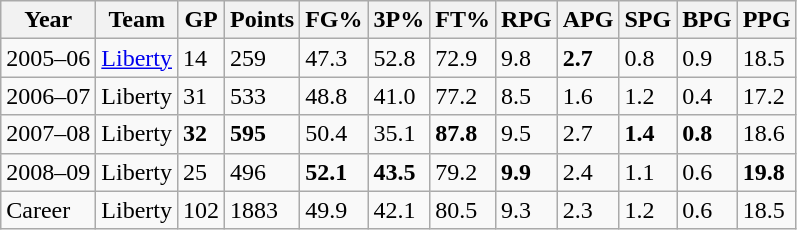<table class="wikitable">
<tr>
<th>Year</th>
<th>Team</th>
<th>GP</th>
<th>Points</th>
<th>FG%</th>
<th>3P%</th>
<th>FT%</th>
<th>RPG</th>
<th>APG</th>
<th>SPG</th>
<th>BPG</th>
<th>PPG</th>
</tr>
<tr>
<td>2005–06</td>
<td><a href='#'>Liberty</a></td>
<td>14</td>
<td>259</td>
<td>47.3</td>
<td>52.8</td>
<td>72.9</td>
<td>9.8</td>
<td><strong>2.7</strong></td>
<td>0.8</td>
<td>0.9</td>
<td>18.5</td>
</tr>
<tr>
<td>2006–07</td>
<td>Liberty</td>
<td>31</td>
<td>533</td>
<td>48.8</td>
<td>41.0</td>
<td>77.2</td>
<td>8.5</td>
<td>1.6</td>
<td>1.2</td>
<td>0.4</td>
<td>17.2</td>
</tr>
<tr>
<td>2007–08</td>
<td>Liberty</td>
<td><strong>32</strong></td>
<td><strong>595</strong></td>
<td>50.4</td>
<td>35.1</td>
<td><strong>87.8</strong></td>
<td>9.5</td>
<td>2.7</td>
<td><strong>1.4</strong></td>
<td><strong>0.8</strong></td>
<td>18.6</td>
</tr>
<tr>
<td>2008–09</td>
<td>Liberty</td>
<td>25</td>
<td>496</td>
<td><strong>52.1</strong></td>
<td><strong>43.5</strong></td>
<td>79.2</td>
<td><strong>9.9</strong></td>
<td>2.4</td>
<td>1.1</td>
<td>0.6</td>
<td><strong>19.8</strong></td>
</tr>
<tr>
<td>Career</td>
<td>Liberty</td>
<td>102</td>
<td>1883</td>
<td>49.9</td>
<td>42.1</td>
<td>80.5</td>
<td>9.3</td>
<td>2.3</td>
<td>1.2</td>
<td>0.6</td>
<td>18.5</td>
</tr>
</table>
